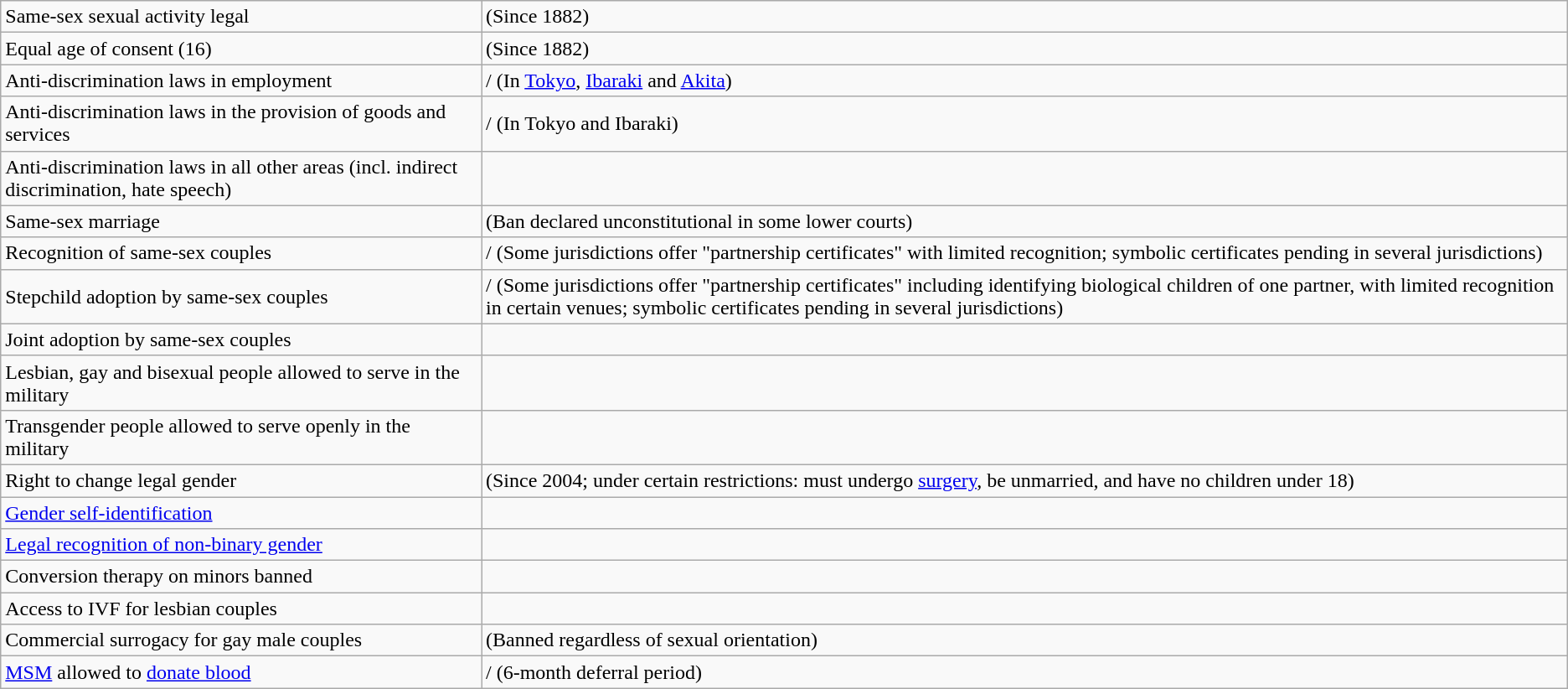<table class="wikitable">
<tr>
<td>Same-sex sexual activity legal</td>
<td> (Since 1882)</td>
</tr>
<tr>
<td>Equal age of consent (16)</td>
<td> (Since 1882)</td>
</tr>
<tr>
<td>Anti-discrimination laws in employment</td>
<td>/ (In <a href='#'>Tokyo</a>, <a href='#'>Ibaraki</a> and <a href='#'>Akita</a>)</td>
</tr>
<tr>
<td>Anti-discrimination laws in the provision of goods and services</td>
<td>/ (In Tokyo and Ibaraki)</td>
</tr>
<tr>
<td>Anti-discrimination laws in all other areas (incl. indirect discrimination, hate speech)</td>
<td></td>
</tr>
<tr>
<td>Same-sex marriage</td>
<td> (Ban declared unconstitutional in some lower courts)</td>
</tr>
<tr>
<td>Recognition of same-sex couples</td>
<td>/ (Some jurisdictions offer "partnership certificates" with limited recognition; symbolic certificates pending in several jurisdictions)</td>
</tr>
<tr>
<td>Stepchild adoption by same-sex couples</td>
<td>/ (Some jurisdictions offer "partnership certificates" including identifying biological children of one partner, with limited recognition in certain venues; symbolic certificates pending in several jurisdictions)</td>
</tr>
<tr>
<td>Joint adoption by same-sex couples</td>
<td></td>
</tr>
<tr>
<td>Lesbian, gay and bisexual people allowed to serve in the military</td>
<td></td>
</tr>
<tr>
<td>Transgender people allowed to serve openly in the military</td>
<td></td>
</tr>
<tr>
<td>Right to change legal gender</td>
<td> (Since 2004; under certain restrictions: must undergo <a href='#'>surgery</a>, be unmarried, and have no children under 18)</td>
</tr>
<tr>
<td><a href='#'>Gender self-identification</a></td>
<td></td>
</tr>
<tr>
<td><a href='#'>Legal recognition of non-binary gender</a></td>
<td></td>
</tr>
<tr>
<td>Conversion therapy on minors banned</td>
<td></td>
</tr>
<tr>
<td>Access to IVF for lesbian couples</td>
<td></td>
</tr>
<tr>
<td>Commercial surrogacy for gay male couples</td>
<td> (Banned regardless of sexual orientation)</td>
</tr>
<tr>
<td><a href='#'>MSM</a> allowed to <a href='#'>donate blood</a></td>
<td>/ (6-month deferral period)</td>
</tr>
</table>
